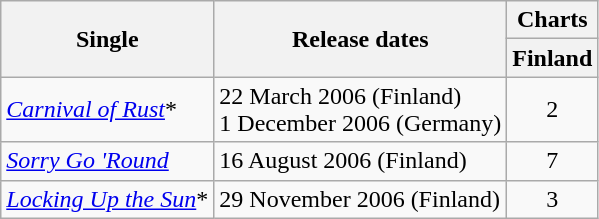<table class="wikitable">
<tr>
<th rowspan="2">Single</th>
<th rowspan="2">Release dates</th>
<th>Charts</th>
</tr>
<tr>
<th>Finland</th>
</tr>
<tr>
<td><em><a href='#'>Carnival of Rust</a></em>*</td>
<td>22 March 2006 (Finland)<br>1 December 2006 (Germany)</td>
<td align="center">2</td>
</tr>
<tr>
<td><em><a href='#'>Sorry Go 'Round</a></em></td>
<td>16 August 2006 (Finland)</td>
<td align="center">7</td>
</tr>
<tr>
<td><em><a href='#'>Locking Up the Sun</a></em>*</td>
<td>29 November 2006 (Finland)</td>
<td align="center">3</td>
</tr>
</table>
